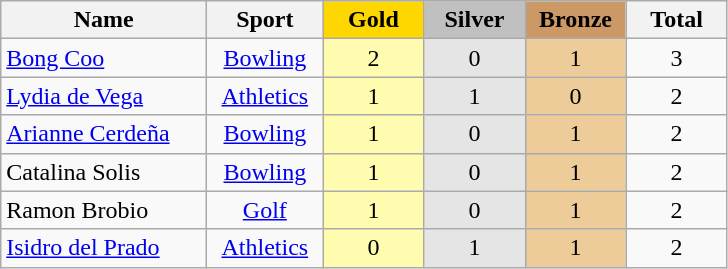<table class="wikitable" style="text-align:center;">
<tr>
<th width=130>Name</th>
<th width=70>Sport</th>
<td bgcolor=gold width=60><strong>Gold</strong></td>
<td bgcolor=silver width=60><strong>Silver</strong></td>
<td bgcolor=#cc9966 width=60><strong>Bronze</strong></td>
<th width=60>Total</th>
</tr>
<tr>
<td align=left><a href='#'>Bong Coo</a></td>
<td><a href='#'>Bowling</a></td>
<td bgcolor=#fffcaf>2</td>
<td bgcolor=#e5e5e5>0</td>
<td bgcolor=#eecc99>1</td>
<td>3</td>
</tr>
<tr>
<td align=left><a href='#'>Lydia de Vega</a></td>
<td><a href='#'>Athletics</a></td>
<td bgcolor=#fffcaf>1</td>
<td bgcolor=#e5e5e5>1</td>
<td bgcolor=#eecc99>0</td>
<td>2</td>
</tr>
<tr>
<td align=left><a href='#'>Arianne Cerdeña</a></td>
<td><a href='#'>Bowling</a></td>
<td bgcolor=#fffcaf>1</td>
<td bgcolor=#e5e5e5>0</td>
<td bgcolor=#eecc99>1</td>
<td>2</td>
</tr>
<tr>
<td align=left>Catalina Solis</td>
<td><a href='#'>Bowling</a></td>
<td bgcolor=#fffcaf>1</td>
<td bgcolor=#e5e5e5>0</td>
<td bgcolor=#eecc99>1</td>
<td>2</td>
</tr>
<tr>
<td align=left>Ramon Brobio</td>
<td><a href='#'>Golf</a></td>
<td bgcolor=#fffcaf>1</td>
<td bgcolor=#e5e5e5>0</td>
<td bgcolor=#eecc99>1</td>
<td>2</td>
</tr>
<tr>
<td align=left><a href='#'>Isidro del Prado</a></td>
<td><a href='#'>Athletics</a></td>
<td bgcolor=#fffcaf>0</td>
<td bgcolor=#e5e5e5>1</td>
<td bgcolor=#eecc99>1</td>
<td>2</td>
</tr>
</table>
